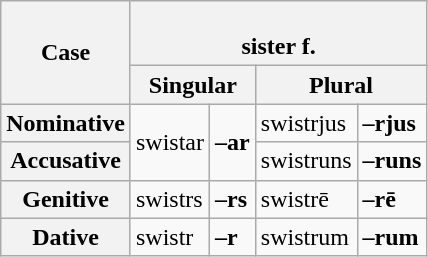<table class="wikitable">
<tr>
<th rowspan="2">Case</th>
<th colspan="4"><br> sister f.</th>
</tr>
<tr>
<th colspan="2"><strong>Singular</strong></th>
<th colspan="2"><strong>Plural</strong></th>
</tr>
<tr>
<th><strong>Nominative</strong></th>
<td rowspan="2">swistar</td>
<td rowspan="2"><strong>–ar</strong></td>
<td>swistrjus</td>
<td><strong>–rjus</strong></td>
</tr>
<tr>
<th><strong>Accusative</strong></th>
<td>swistruns</td>
<td><strong>–runs</strong></td>
</tr>
<tr>
<th><strong>Genitive</strong></th>
<td>swistrs</td>
<td><strong>–rs</strong></td>
<td>swistrē</td>
<td><strong>–rē</strong></td>
</tr>
<tr>
<th><strong>Dative</strong></th>
<td>swistr</td>
<td><strong>–r</strong></td>
<td>swistrum</td>
<td><strong>–rum</strong></td>
</tr>
</table>
